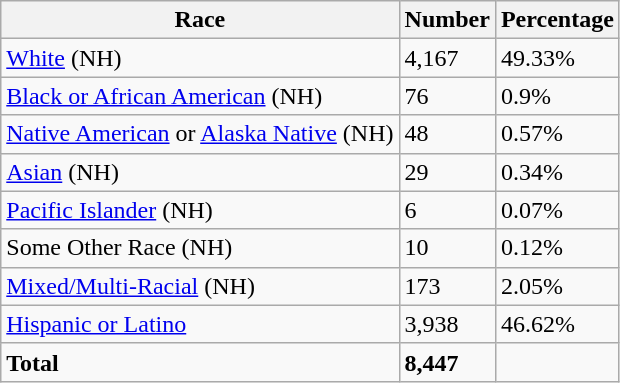<table class="wikitable">
<tr>
<th>Race</th>
<th>Number</th>
<th>Percentage</th>
</tr>
<tr>
<td><a href='#'>White</a> (NH)</td>
<td>4,167</td>
<td>49.33%</td>
</tr>
<tr>
<td><a href='#'>Black or African American</a> (NH)</td>
<td>76</td>
<td>0.9%</td>
</tr>
<tr>
<td><a href='#'>Native American</a> or <a href='#'>Alaska Native</a> (NH)</td>
<td>48</td>
<td>0.57%</td>
</tr>
<tr>
<td><a href='#'>Asian</a> (NH)</td>
<td>29</td>
<td>0.34%</td>
</tr>
<tr>
<td><a href='#'>Pacific Islander</a> (NH)</td>
<td>6</td>
<td>0.07%</td>
</tr>
<tr>
<td>Some Other Race (NH)</td>
<td>10</td>
<td>0.12%</td>
</tr>
<tr>
<td><a href='#'>Mixed/Multi-Racial</a> (NH)</td>
<td>173</td>
<td>2.05%</td>
</tr>
<tr>
<td><a href='#'>Hispanic or Latino</a></td>
<td>3,938</td>
<td>46.62%</td>
</tr>
<tr>
<td><strong>Total</strong></td>
<td><strong>8,447</strong></td>
<td></td>
</tr>
</table>
